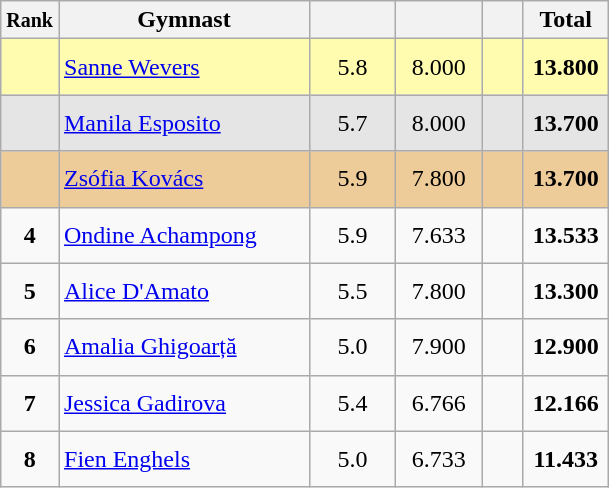<table style="text-align:center;" class="wikitable sortable">
<tr>
<th scope="col" style="width:15px;"><small>Rank</small></th>
<th scope="col" style="width:160px;">Gymnast</th>
<th scope="col" style="width:50px;"><small></small></th>
<th scope="col" style="width:50px;"><small></small></th>
<th scope="col" style="width:20px;"><small></small></th>
<th scope="col" style="width:50px;">Total</th>
</tr>
<tr style="background:#fffcaf;">
<td scope="row" style="text-align:center"><strong></strong></td>
<td style="height:30px; text-align:left;"> <a href='#'>Sanne Wevers</a></td>
<td>5.8</td>
<td>8.000</td>
<td></td>
<td><strong>13.800</strong></td>
</tr>
<tr style="background:#e5e5e5;">
<td scope="row" style="text-align:center"><strong></strong></td>
<td style="height:30px; text-align:left;"> <a href='#'>Manila Esposito</a></td>
<td>5.7</td>
<td>8.000</td>
<td></td>
<td><strong>13.700</strong></td>
</tr>
<tr style="background:#ec9;">
<td scope="row" style="text-align:center"><strong></strong></td>
<td style="height:30px; text-align:left;"> <a href='#'>Zsófia Kovács</a></td>
<td>5.9</td>
<td>7.800</td>
<td></td>
<td><strong>13.700</strong></td>
</tr>
<tr>
<td scope="row" style="text-align:center"><strong>4</strong></td>
<td style="height:30px; text-align:left;"> <a href='#'>Ondine Achampong</a></td>
<td>5.9</td>
<td>7.633</td>
<td></td>
<td><strong>13.533</strong></td>
</tr>
<tr>
<td scope="row" style="text-align:center"><strong>5</strong></td>
<td style="height:30px; text-align:left;"> <a href='#'>Alice D'Amato</a></td>
<td>5.5</td>
<td>7.800</td>
<td></td>
<td><strong>13.300</strong></td>
</tr>
<tr>
<td scope="row" style="text-align:center"><strong>6</strong></td>
<td style="height:30px; text-align:left;"> <a href='#'>Amalia Ghigoarță</a></td>
<td>5.0</td>
<td>7.900</td>
<td></td>
<td><strong>12.900</strong></td>
</tr>
<tr>
<td scope="row" style="text-align:center"><strong>7</strong></td>
<td style="height:30px; text-align:left;"> <a href='#'>Jessica Gadirova</a></td>
<td>5.4</td>
<td>6.766</td>
<td></td>
<td><strong>12.166</strong></td>
</tr>
<tr>
<td scope="row" style="text-align:center"><strong>8</strong></td>
<td style="height:30px; text-align:left;"> <a href='#'>Fien Enghels</a></td>
<td>5.0</td>
<td>6.733</td>
<td></td>
<td><strong>11.433</strong></td>
</tr>
</table>
